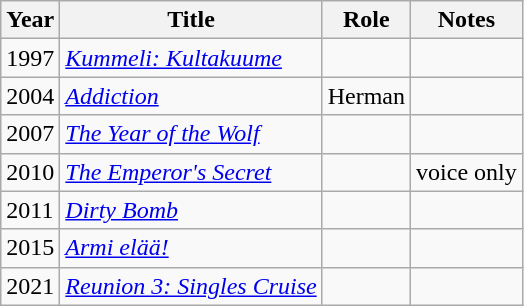<table class="wikitable sortable">
<tr>
<th>Year</th>
<th>Title</th>
<th>Role</th>
<th class="unsortable">Notes</th>
</tr>
<tr>
<td>1997</td>
<td><em><a href='#'>Kummeli: Kultakuume</a></em></td>
<td></td>
<td></td>
</tr>
<tr>
<td>2004</td>
<td><em><a href='#'>Addiction</a></em></td>
<td>Herman</td>
<td></td>
</tr>
<tr>
<td>2007</td>
<td><em><a href='#'>The Year of the Wolf</a></em></td>
<td></td>
<td></td>
</tr>
<tr>
<td>2010</td>
<td><em><a href='#'>The Emperor's Secret</a></em></td>
<td></td>
<td>voice only</td>
</tr>
<tr>
<td>2011</td>
<td><em><a href='#'>Dirty Bomb</a></em></td>
<td></td>
<td></td>
</tr>
<tr>
<td>2015</td>
<td><em><a href='#'>Armi elää!</a></em></td>
<td></td>
<td></td>
</tr>
<tr>
<td>2021</td>
<td><em><a href='#'>Reunion 3: Singles Cruise</a></em></td>
<td></td>
<td></td>
</tr>
</table>
